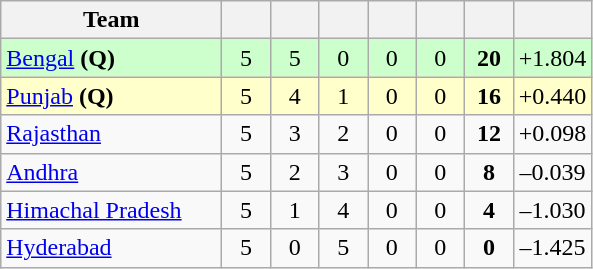<table class="wikitable" style="text-align:center">
<tr>
<th style="width:140px;">Team</th>
<th style="width:25px;"></th>
<th style="width:25px;"></th>
<th style="width:25px;"></th>
<th style="width:25px;"></th>
<th style="width:25px;"></th>
<th style="width:25px;"></th>
<th style="width:40px;"></th>
</tr>
<tr style="background:#cfc;">
<td style="text-align:left"><a href='#'>Bengal</a> <strong>(Q)</strong></td>
<td>5</td>
<td>5</td>
<td>0</td>
<td>0</td>
<td>0</td>
<td><strong>20</strong></td>
<td>+1.804</td>
</tr>
<tr style="background:#ffc;">
<td style="text-align:left"><a href='#'>Punjab</a> <strong>(Q)</strong></td>
<td>5</td>
<td>4</td>
<td>1</td>
<td>0</td>
<td>0</td>
<td><strong>16</strong></td>
<td>+0.440</td>
</tr>
<tr>
<td style="text-align:left"><a href='#'>Rajasthan</a></td>
<td>5</td>
<td>3</td>
<td>2</td>
<td>0</td>
<td>0</td>
<td><strong>12</strong></td>
<td>+0.098</td>
</tr>
<tr>
<td style="text-align:left"><a href='#'>Andhra</a></td>
<td>5</td>
<td>2</td>
<td>3</td>
<td>0</td>
<td>0</td>
<td><strong>8</strong></td>
<td>–0.039</td>
</tr>
<tr>
<td style="text-align:left"><a href='#'>Himachal Pradesh</a></td>
<td>5</td>
<td>1</td>
<td>4</td>
<td>0</td>
<td>0</td>
<td><strong>4</strong></td>
<td>–1.030</td>
</tr>
<tr>
<td style="text-align:left"><a href='#'>Hyderabad</a></td>
<td>5</td>
<td>0</td>
<td>5</td>
<td>0</td>
<td>0</td>
<td><strong>0</strong></td>
<td>–1.425</td>
</tr>
</table>
